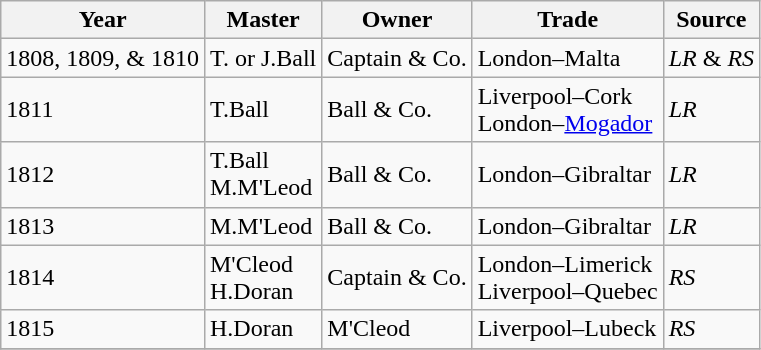<table class=" wikitable">
<tr>
<th>Year</th>
<th>Master</th>
<th>Owner</th>
<th>Trade</th>
<th>Source</th>
</tr>
<tr>
<td>1808, 1809, & 1810</td>
<td>T. or J.Ball</td>
<td>Captain & Co.</td>
<td>London–Malta</td>
<td><em>LR</em> & <em>RS</em></td>
</tr>
<tr>
<td>1811</td>
<td>T.Ball</td>
<td>Ball & Co.</td>
<td>Liverpool–Cork<br>London–<a href='#'>Mogador</a></td>
<td><em>LR</em></td>
</tr>
<tr>
<td>1812</td>
<td>T.Ball<br>M.M'Leod</td>
<td>Ball & Co.</td>
<td>London–Gibraltar</td>
<td><em>LR</em></td>
</tr>
<tr>
<td>1813</td>
<td>M.M'Leod</td>
<td>Ball & Co.</td>
<td>London–Gibraltar</td>
<td><em>LR</em></td>
</tr>
<tr>
<td>1814</td>
<td>M'Cleod<br>H.Doran</td>
<td>Captain & Co.</td>
<td>London–Limerick<br>Liverpool–Quebec</td>
<td><em>RS</em></td>
</tr>
<tr>
<td>1815</td>
<td>H.Doran</td>
<td>M'Cleod</td>
<td>Liverpool–Lubeck</td>
<td><em>RS</em></td>
</tr>
<tr>
</tr>
</table>
